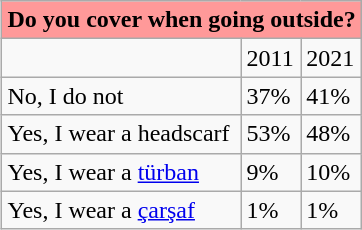<table class="wikitable" border="1px black" style="float:right; margin-center:1em">
<tr>
<th colspan="3" style="background:#f99;">Do you cover when going outside?</th>
</tr>
<tr Answers>
<td></td>
<td>2011</td>
<td>2021</td>
</tr>
<tr>
<td>No, I do not</td>
<td>37%</td>
<td>41%</td>
</tr>
<tr>
<td>Yes, I wear a headscarf</td>
<td>53%</td>
<td>48%</td>
</tr>
<tr>
<td>Yes, I wear a <a href='#'>türban</a></td>
<td>9%</td>
<td>10%</td>
</tr>
<tr>
<td>Yes, I wear a <a href='#'>çarşaf</a></td>
<td>1%</td>
<td>1%</td>
</tr>
</table>
